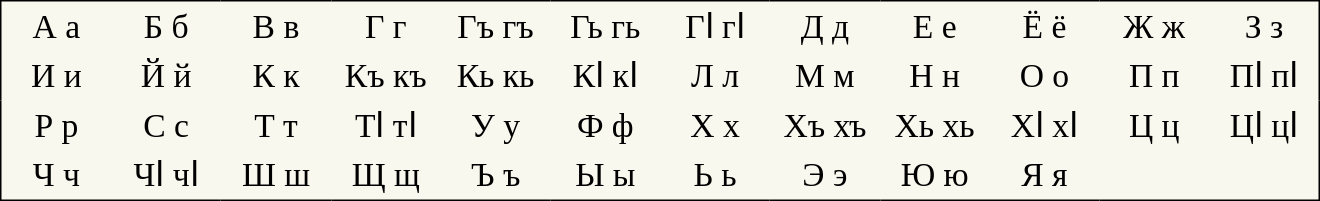<table style="font-family:Arial Unicode MS; font-size:1.4em; border-color:#000; border-width:1px; border-style:solid; border-collapse:collapse; background:#f8f8ef;">
<tr>
<td style="width:3em; text-align:center; padding: 3px;">А а</td>
<td style="width:3em; text-align:center; padding: 3px;">Б б</td>
<td style="width:3em; text-align:center; padding: 3px;">В в</td>
<td style="width:3em; text-align:center; padding: 3px;">Г г</td>
<td style="width:3em; text-align:center; padding: 3px;">Гъ гъ</td>
<td style="width:3em; text-align:center; padding: 3px;">Гь гь</td>
<td style="width:3em; text-align:center; padding: 3px;">Гӏ гӏ</td>
<td style="width:3em; text-align:center; padding: 3px;">Д д</td>
<td style="width:3em; text-align:center; padding: 3px;">Е е</td>
<td style="width:3em; text-align:center; padding: 3px;">Ё ё</td>
<td style="width:3em; text-align:center; padding: 3px;">Ж ж</td>
<td style="width:3em; text-align:center; padding: 3px;">З з</td>
</tr>
<tr>
<td style="width:3em; text-align:center; padding: 3px;">И и</td>
<td style="width:3em; text-align:center; padding: 3px;">Й й</td>
<td style="width:3em; text-align:center; padding: 3px;">К к</td>
<td style="width:3em; text-align:center; padding: 3px;">Къ къ</td>
<td style="width:3em; text-align:center; padding: 3px;">Кь кь</td>
<td style="width:3em; text-align:center; padding: 3px;">Кӏ кӏ</td>
<td style="width:3em; text-align:center; padding: 3px;">Л л</td>
<td style="width:3em; text-align:center; padding: 3px;">М м</td>
<td style="width:3em; text-align:center; padding: 3px;">Н н</td>
<td style="width:3em; text-align:center; padding: 3px;">О о</td>
<td style="width:3em; text-align:center; padding: 3px;">П п</td>
<td style="width:3em; text-align:center; padding: 3px;">Пӏ пӏ</td>
</tr>
<tr>
<td style="width:3em; text-align:center; padding: 3px;">Р р</td>
<td style="width:3em; text-align:center; padding: 3px;">С с</td>
<td style="width:3em; text-align:center; padding: 3px;">Т т</td>
<td style="width:3em; text-align:center; padding: 3px;">Тӏ тӏ</td>
<td style="width:3em; text-align:center; padding: 3px;">У у</td>
<td style="width:3em; text-align:center; padding: 3px;">Ф ф</td>
<td style="width:3em; text-align:center; padding: 3px;">Х х</td>
<td style="width:3em; text-align:center; padding: 3px;">Хъ хъ</td>
<td style="width:3em; text-align:center; padding: 3px;">Хь хь</td>
<td style="width:3em; text-align:center; padding: 3px;">Хӏ хӏ</td>
<td style="width:3em; text-align:center; padding: 3px;">Ц ц</td>
<td style="width:3em; text-align:center; padding: 3px;">Цӏ цӏ</td>
</tr>
<tr>
<td style="width:3em; text-align:center; padding: 3px;">Ч ч</td>
<td style="width:3em; text-align:center; padding: 3px;">Чӏ чӏ</td>
<td style="width:3em; text-align:center; padding: 3px;">Ш ш</td>
<td style="width:3em; text-align:center; padding: 3px;">Щ щ</td>
<td style="width:3em; text-align:center; padding: 3px;">Ъ ъ</td>
<td style="width:3em; text-align:center; padding: 3px;">Ы ы</td>
<td style="width:3em; text-align:center; padding: 3px;">Ь ь</td>
<td style="width:3em; text-align:center; padding: 3px;">Э э</td>
<td style="width:3em; text-align:center; padding: 3px;">Ю ю</td>
<td style="width:3em; text-align:center; padding: 3px;">Я я</td>
</tr>
</table>
